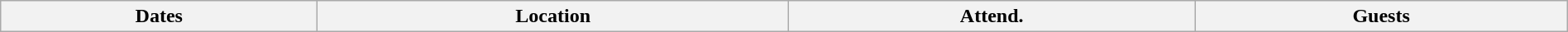<table class="wikitable" width="100%">
<tr>
<th>Dates</th>
<th>Location</th>
<th>Attend.</th>
<th>Guests<br>











</th>
</tr>
</table>
